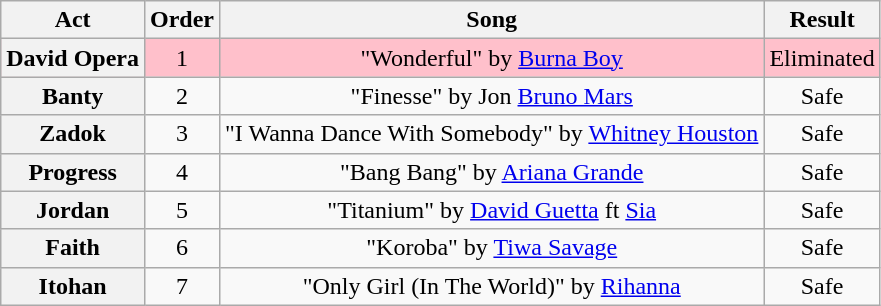<table class="wikitable plainrowheaders" style="text-align:center;">
<tr>
<th scope"col">Act</th>
<th scope"col">Order</th>
<th scope"col">Song</th>
<th scope"col">Result</th>
</tr>
<tr style="background:pink">
<th scope=row>David Opera</th>
<td>1</td>
<td>"Wonderful" by <a href='#'>Burna Boy</a></td>
<td>Eliminated</td>
</tr>
<tr>
<th scope=row>Banty</th>
<td>2</td>
<td>"Finesse" by Jon <a href='#'>Bruno Mars</a></td>
<td>Safe</td>
</tr>
<tr>
<th scope=row>Zadok</th>
<td>3</td>
<td>"I Wanna Dance With Somebody" by <a href='#'>Whitney Houston</a></td>
<td>Safe</td>
</tr>
<tr>
<th scope=row>Progress</th>
<td>4</td>
<td>"Bang Bang" by <a href='#'>Ariana Grande</a></td>
<td>Safe</td>
</tr>
<tr>
<th scope=row>Jordan</th>
<td>5</td>
<td>"Titanium" by <a href='#'>David Guetta</a> ft <a href='#'>Sia</a></td>
<td>Safe</td>
</tr>
<tr>
<th scope=row>Faith</th>
<td>6</td>
<td>"Koroba" by <a href='#'>Tiwa Savage</a></td>
<td>Safe</td>
</tr>
<tr>
<th scope=row>Itohan</th>
<td>7</td>
<td>"Only Girl (In The World)" by <a href='#'>Rihanna</a></td>
<td>Safe</td>
</tr>
</table>
